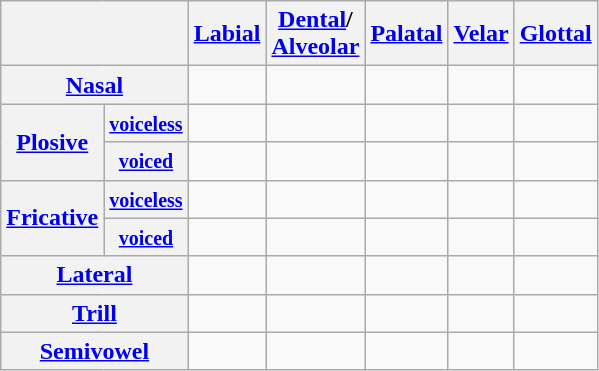<table class="wikitable" style="text-align:center">
<tr>
<th colspan="2"></th>
<th><a href='#'>Labial</a></th>
<th><a href='#'>Dental</a>/<br><a href='#'>Alveolar</a></th>
<th><a href='#'>Palatal</a></th>
<th><a href='#'>Velar</a></th>
<th><a href='#'>Glottal</a></th>
</tr>
<tr>
<th colspan="2"><a href='#'>Nasal</a></th>
<td></td>
<td></td>
<td></td>
<td> </td>
<td></td>
</tr>
<tr>
<th rowspan="2"><a href='#'>Plosive</a></th>
<th><small><a href='#'>voiceless</a></small></th>
<td></td>
<td></td>
<td></td>
<td></td>
<td> </td>
</tr>
<tr>
<th><small><a href='#'>voiced</a></small></th>
<td></td>
<td></td>
<td></td>
<td></td>
<td></td>
</tr>
<tr>
<th rowspan="2"><a href='#'>Fricative</a></th>
<th><small><a href='#'>voiceless</a></small></th>
<td></td>
<td></td>
<td></td>
<td></td>
<td></td>
</tr>
<tr>
<th><small><a href='#'>voiced</a></small></th>
<td></td>
<td></td>
<td></td>
<td></td>
<td></td>
</tr>
<tr>
<th colspan="2"><a href='#'>Lateral</a></th>
<td></td>
<td></td>
<td></td>
<td></td>
<td></td>
</tr>
<tr>
<th colspan="2"><a href='#'>Trill</a></th>
<td></td>
<td></td>
<td></td>
<td></td>
<td></td>
</tr>
<tr>
<th colspan="2"><a href='#'>Semivowel</a></th>
<td></td>
<td></td>
<td> </td>
<td></td>
<td></td>
</tr>
</table>
